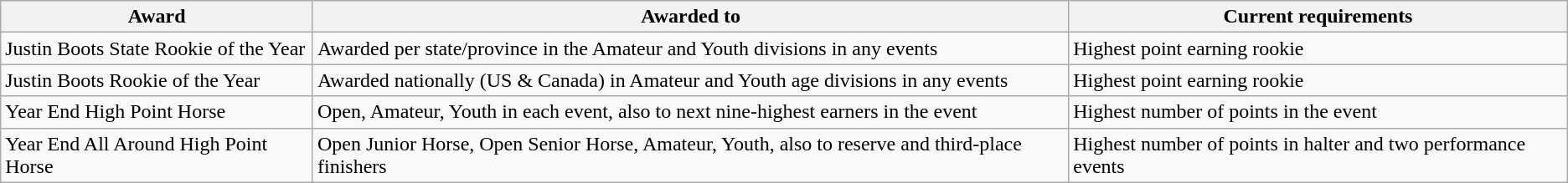<table class="wikitable">
<tr>
<th>Award</th>
<th>Awarded to</th>
<th>Current requirements</th>
</tr>
<tr>
<td>Justin Boots State Rookie of the Year</td>
<td>Awarded per state/province in the Amateur and Youth divisions in any events</td>
<td>Highest point earning rookie</td>
</tr>
<tr>
<td>Justin Boots Rookie of the Year</td>
<td>Awarded nationally (US & Canada) in Amateur and Youth age divisions in any events</td>
<td>Highest point earning rookie</td>
</tr>
<tr>
<td>Year End High Point Horse</td>
<td>Open, Amateur, Youth in each event, also to next nine-highest earners in the event</td>
<td>Highest number of points in the event</td>
</tr>
<tr>
<td>Year End All Around High Point Horse</td>
<td>Open Junior Horse, Open Senior Horse, Amateur, Youth, also to reserve and third-place finishers</td>
<td>Highest number of points in halter and two performance events</td>
</tr>
</table>
